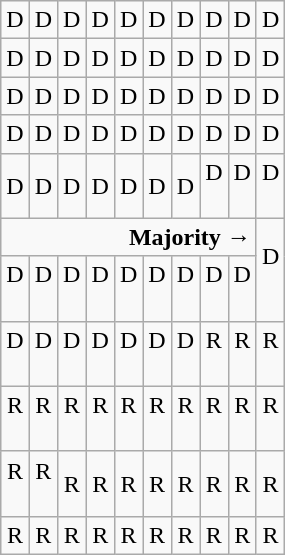<table class="wikitable" style="text-align:center;">
<tr>
<td>D</td>
<td>D</td>
<td>D</td>
<td>D</td>
<td>D</td>
<td>D</td>
<td>D</td>
<td>D</td>
<td>D</td>
<td>D</td>
</tr>
<tr>
<td width=10% >D</td>
<td width=10% >D</td>
<td width=10% >D</td>
<td width=10% >D</td>
<td width=10% >D</td>
<td width=10% >D</td>
<td width=10% >D</td>
<td width=10% >D</td>
<td width=10% >D</td>
<td width=10% >D</td>
</tr>
<tr>
<td>D</td>
<td>D</td>
<td>D</td>
<td>D</td>
<td>D</td>
<td>D</td>
<td>D</td>
<td>D</td>
<td>D</td>
<td>D</td>
</tr>
<tr>
<td>D</td>
<td>D</td>
<td>D</td>
<td>D</td>
<td>D</td>
<td>D</td>
<td>D</td>
<td>D</td>
<td>D</td>
<td>D</td>
</tr>
<tr>
<td>D</td>
<td>D</td>
<td>D</td>
<td>D</td>
<td>D</td>
<td>D</td>
<td>D</td>
<td>D<br><br></td>
<td>D<br><br></td>
<td>D<br><br></td>
</tr>
<tr>
<td colspan=9 style="text-align:right"><strong>Majority →</strong></td>
<td rowspan=2 >D<br><br></td>
</tr>
<tr>
<td>D<br><br></td>
<td>D<br><br></td>
<td>D<br><br></td>
<td>D<br><br></td>
<td>D<br><br></td>
<td>D<br><br></td>
<td>D<br><br></td>
<td>D<br><br></td>
<td>D<br><br></td>
</tr>
<tr>
<td>D<br><br></td>
<td>D<br><br></td>
<td>D<br><br></td>
<td>D<br><br></td>
<td>D<br><br></td>
<td>D<br><br></td>
<td>D<br><br></td>
<td>R<br><br></td>
<td>R<br><br></td>
<td>R<br><br></td>
</tr>
<tr>
<td>R<br><br></td>
<td>R<br><br></td>
<td>R<br><br></td>
<td>R<br><br></td>
<td>R<br><br></td>
<td>R<br><br></td>
<td>R<br><br></td>
<td>R<br><br></td>
<td>R<br><br></td>
<td>R<br><br></td>
</tr>
<tr>
<td>R<br><br></td>
<td>R<br><br></td>
<td>R</td>
<td>R</td>
<td>R</td>
<td>R</td>
<td>R</td>
<td>R</td>
<td>R</td>
<td>R</td>
</tr>
<tr>
<td>R</td>
<td>R</td>
<td>R</td>
<td>R</td>
<td>R</td>
<td>R</td>
<td>R</td>
<td>R</td>
<td>R</td>
<td>R</td>
</tr>
</table>
